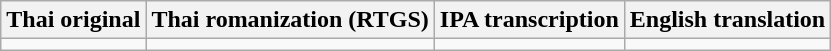<table class="wikitable">
<tr>
<th>Thai original</th>
<th>Thai romanization (RTGS)</th>
<th>IPA transcription</th>
<th>English translation</th>
</tr>
<tr style="vertical-align:top; white-space:nowrap;">
<td></td>
<td></td>
<td></td>
<td></td>
</tr>
</table>
